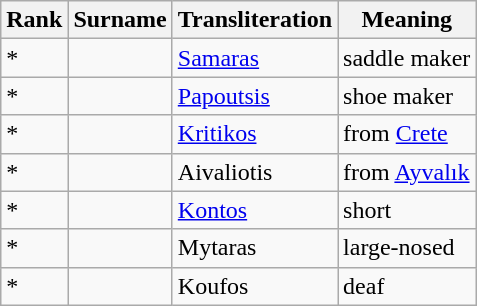<table class="wikitable">
<tr>
<th>Rank</th>
<th>Surname</th>
<th>Transliteration</th>
<th>Meaning</th>
</tr>
<tr>
<td>*</td>
<td></td>
<td><a href='#'>Samaras</a></td>
<td>saddle maker</td>
</tr>
<tr>
<td>*</td>
<td></td>
<td><a href='#'>Papoutsis</a></td>
<td>shoe maker</td>
</tr>
<tr>
<td>*</td>
<td></td>
<td><a href='#'>Kritikos</a></td>
<td>from <a href='#'>Crete</a></td>
</tr>
<tr>
<td>*</td>
<td></td>
<td>Aivaliotis</td>
<td>from <a href='#'>Ayvalık</a></td>
</tr>
<tr>
<td>*</td>
<td></td>
<td><a href='#'>Kontos</a></td>
<td>short</td>
</tr>
<tr>
<td>*</td>
<td></td>
<td>Mytaras</td>
<td>large-nosed</td>
</tr>
<tr>
<td>*</td>
<td></td>
<td>Koufos</td>
<td>deaf</td>
</tr>
</table>
